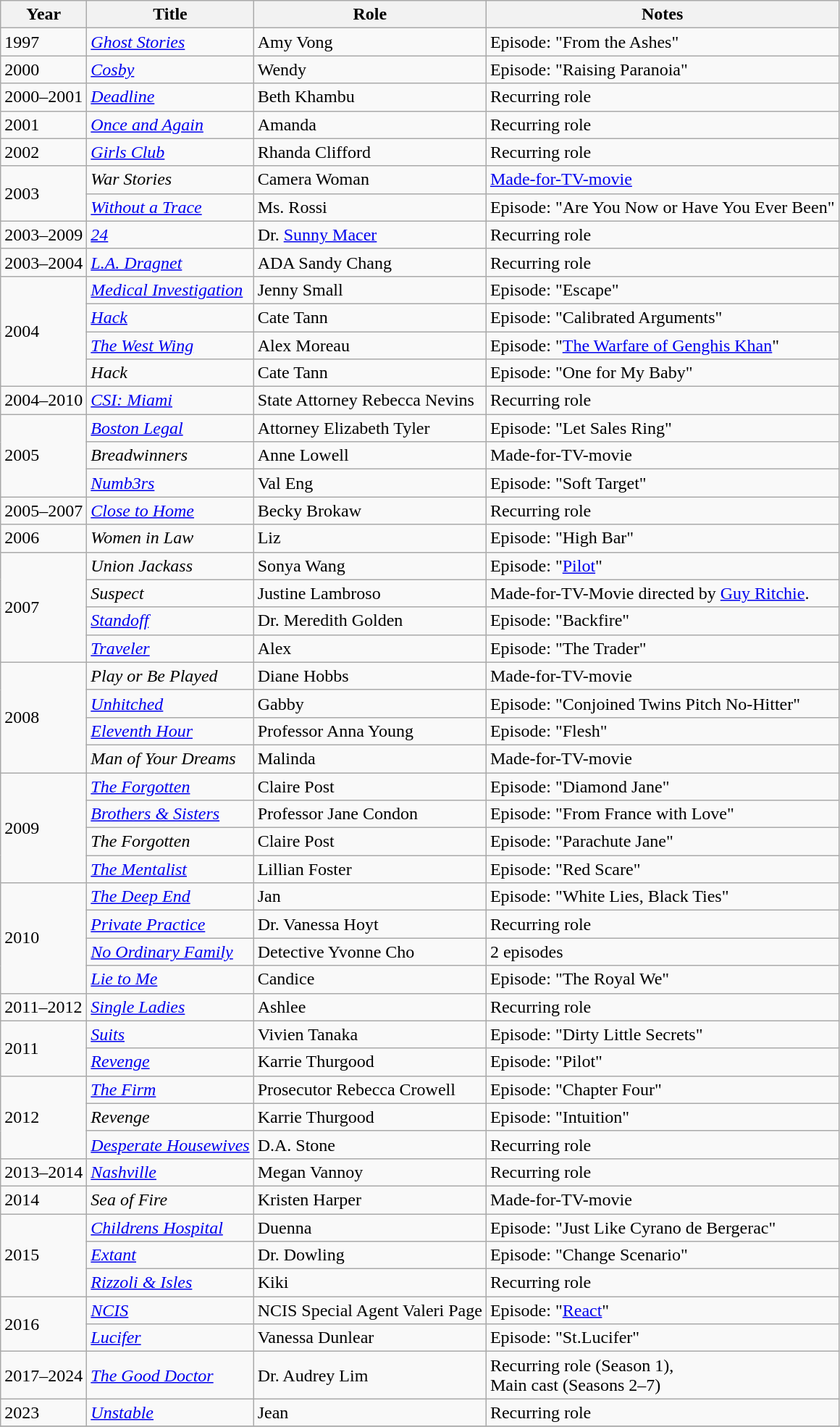<table class="wikitable sortable">
<tr>
<th>Year</th>
<th>Title</th>
<th>Role</th>
<th class="unsortable">Notes</th>
</tr>
<tr>
<td>1997</td>
<td><em><a href='#'>Ghost Stories</a></em></td>
<td>Amy Vong</td>
<td>Episode: "From the Ashes"</td>
</tr>
<tr>
<td>2000</td>
<td><em><a href='#'>Cosby</a></em></td>
<td>Wendy</td>
<td>Episode: "Raising Paranoia"</td>
</tr>
<tr>
<td>2000–2001</td>
<td><em><a href='#'>Deadline</a></em></td>
<td>Beth Khambu</td>
<td>Recurring role</td>
</tr>
<tr>
<td>2001</td>
<td><em><a href='#'>Once and Again</a></em></td>
<td>Amanda</td>
<td>Recurring role</td>
</tr>
<tr>
<td>2002</td>
<td><em><a href='#'>Girls Club</a></em></td>
<td>Rhanda Clifford</td>
<td>Recurring role</td>
</tr>
<tr>
<td rowspan="2">2003</td>
<td><em>War Stories</em></td>
<td>Camera Woman</td>
<td><a href='#'>Made-for-TV-movie</a></td>
</tr>
<tr>
<td><em><a href='#'>Without a Trace</a></em></td>
<td>Ms. Rossi</td>
<td>Episode: "Are You Now or Have You Ever Been"</td>
</tr>
<tr>
<td>2003–2009</td>
<td><em><a href='#'>24</a></em></td>
<td>Dr. <a href='#'>Sunny Macer</a></td>
<td>Recurring role</td>
</tr>
<tr>
<td>2003–2004</td>
<td><em><a href='#'>L.A. Dragnet</a></em></td>
<td>ADA Sandy Chang</td>
<td>Recurring role</td>
</tr>
<tr>
<td rowspan="4">2004</td>
<td><em><a href='#'>Medical Investigation</a></em></td>
<td>Jenny Small</td>
<td>Episode: "Escape"</td>
</tr>
<tr>
<td><em><a href='#'>Hack</a></em></td>
<td>Cate Tann</td>
<td>Episode: "Calibrated Arguments"</td>
</tr>
<tr>
<td><em><a href='#'>The West Wing</a></em></td>
<td>Alex Moreau</td>
<td>Episode: "<a href='#'>The Warfare of Genghis Khan</a>"</td>
</tr>
<tr>
<td><em>Hack</em></td>
<td>Cate Tann</td>
<td>Episode: "One for My Baby"</td>
</tr>
<tr>
<td>2004–2010</td>
<td><em><a href='#'>CSI: Miami</a></em></td>
<td>State Attorney Rebecca Nevins</td>
<td>Recurring role</td>
</tr>
<tr>
<td rowspan="3">2005</td>
<td><em><a href='#'>Boston Legal</a></em></td>
<td>Attorney Elizabeth Tyler</td>
<td>Episode: "Let Sales Ring"</td>
</tr>
<tr>
<td><em>Breadwinners</em></td>
<td>Anne Lowell</td>
<td>Made-for-TV-movie</td>
</tr>
<tr>
<td><em><a href='#'>Numb3rs</a></em></td>
<td>Val Eng</td>
<td>Episode: "Soft Target"</td>
</tr>
<tr>
<td>2005–2007</td>
<td><em><a href='#'>Close to Home</a></em></td>
<td>Becky Brokaw</td>
<td>Recurring role</td>
</tr>
<tr>
<td>2006</td>
<td><em>Women in Law</em></td>
<td>Liz</td>
<td>Episode: "High Bar"</td>
</tr>
<tr>
<td rowspan="4">2007</td>
<td><em>Union Jackass</em></td>
<td>Sonya Wang</td>
<td>Episode: "<a href='#'>Pilot</a>"</td>
</tr>
<tr>
<td><em>Suspect</em></td>
<td>Justine Lambroso</td>
<td>Made-for-TV-Movie directed by <a href='#'>Guy Ritchie</a>.</td>
</tr>
<tr>
<td><em><a href='#'>Standoff</a></em></td>
<td>Dr. Meredith Golden</td>
<td>Episode: "Backfire"</td>
</tr>
<tr>
<td><em><a href='#'>Traveler</a></em></td>
<td>Alex</td>
<td>Episode: "The Trader"</td>
</tr>
<tr>
<td rowspan="4">2008</td>
<td><em>Play or Be Played</em></td>
<td>Diane Hobbs</td>
<td>Made-for-TV-movie</td>
</tr>
<tr>
<td><em><a href='#'>Unhitched</a></em></td>
<td>Gabby</td>
<td>Episode: "Conjoined Twins Pitch No-Hitter"</td>
</tr>
<tr>
<td><em><a href='#'>Eleventh Hour</a></em></td>
<td>Professor Anna Young</td>
<td>Episode: "Flesh"</td>
</tr>
<tr>
<td><em>Man of Your Dreams</em></td>
<td>Malinda</td>
<td>Made-for-TV-movie</td>
</tr>
<tr>
<td rowspan="4">2009</td>
<td><em><a href='#'>The Forgotten</a></em></td>
<td>Claire Post</td>
<td>Episode: "Diamond Jane"</td>
</tr>
<tr>
<td><em><a href='#'>Brothers & Sisters</a></em></td>
<td>Professor Jane Condon</td>
<td>Episode: "From France with Love"</td>
</tr>
<tr>
<td><em>The Forgotten</em></td>
<td>Claire Post</td>
<td>Episode: "Parachute Jane"</td>
</tr>
<tr>
<td><em><a href='#'>The Mentalist</a></em></td>
<td>Lillian Foster</td>
<td>Episode: "Red Scare"</td>
</tr>
<tr>
<td rowspan="4">2010</td>
<td><em><a href='#'>The Deep End</a></em></td>
<td>Jan</td>
<td>Episode: "White Lies, Black Ties"</td>
</tr>
<tr>
<td><em><a href='#'>Private Practice</a></em></td>
<td>Dr. Vanessa Hoyt</td>
<td>Recurring role</td>
</tr>
<tr>
<td><em><a href='#'>No Ordinary Family</a></em></td>
<td>Detective Yvonne Cho</td>
<td>2 episodes</td>
</tr>
<tr>
<td><em><a href='#'>Lie to Me</a></em></td>
<td>Candice</td>
<td>Episode: "The Royal We"</td>
</tr>
<tr>
<td>2011–2012</td>
<td><em><a href='#'>Single Ladies</a></em></td>
<td>Ashlee</td>
<td>Recurring role</td>
</tr>
<tr>
<td rowspan="2">2011</td>
<td><em><a href='#'>Suits</a></em></td>
<td>Vivien Tanaka</td>
<td>Episode: "Dirty Little Secrets"</td>
</tr>
<tr>
<td><em><a href='#'>Revenge</a></em></td>
<td>Karrie Thurgood</td>
<td>Episode: "Pilot"</td>
</tr>
<tr>
<td rowspan="3">2012</td>
<td><em><a href='#'>The Firm</a></em></td>
<td>Prosecutor Rebecca Crowell</td>
<td>Episode: "Chapter Four"</td>
</tr>
<tr>
<td><em>Revenge</em></td>
<td>Karrie Thurgood</td>
<td>Episode: "Intuition"</td>
</tr>
<tr>
<td><em><a href='#'>Desperate Housewives</a></em></td>
<td>D.A. Stone</td>
<td>Recurring role</td>
</tr>
<tr>
<td>2013–2014</td>
<td><em><a href='#'>Nashville</a></em></td>
<td>Megan Vannoy</td>
<td>Recurring role</td>
</tr>
<tr>
<td>2014</td>
<td><em>Sea of Fire</em></td>
<td>Kristen Harper</td>
<td>Made-for-TV-movie</td>
</tr>
<tr>
<td rowspan="3">2015</td>
<td><em><a href='#'>Childrens Hospital</a></em></td>
<td>Duenna</td>
<td>Episode: "Just Like Cyrano de Bergerac"</td>
</tr>
<tr>
<td><em><a href='#'>Extant</a></em></td>
<td>Dr. Dowling</td>
<td>Episode: "Change Scenario"</td>
</tr>
<tr>
<td><em><a href='#'>Rizzoli & Isles</a></em></td>
<td>Kiki</td>
<td>Recurring role</td>
</tr>
<tr>
<td rowspan="2">2016</td>
<td><em><a href='#'>NCIS</a></em></td>
<td>NCIS Special Agent Valeri Page</td>
<td>Episode: "<a href='#'>React</a>"</td>
</tr>
<tr>
<td><em><a href='#'>Lucifer</a></em></td>
<td>Vanessa Dunlear</td>
<td>Episode: "St.Lucifer"</td>
</tr>
<tr>
<td>2017–2024</td>
<td><em><a href='#'>The Good Doctor</a></em></td>
<td>Dr. Audrey Lim</td>
<td>Recurring role (Season 1),<br>Main cast (Seasons 2–7)</td>
</tr>
<tr>
<td>2023</td>
<td><em><a href='#'>Unstable</a></em></td>
<td>Jean</td>
<td>Recurring role</td>
</tr>
<tr>
</tr>
</table>
